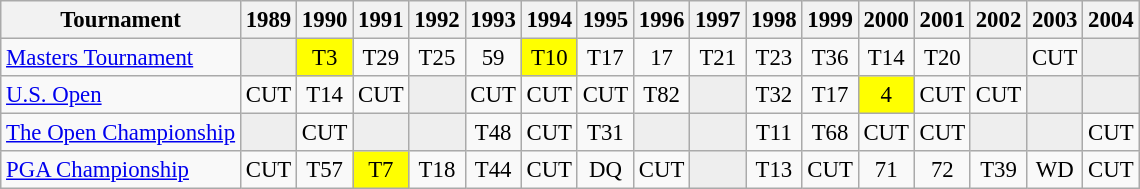<table class="wikitable" style="font-size:95%;text-align:center;">
<tr>
<th>Tournament</th>
<th>1989</th>
<th>1990</th>
<th>1991</th>
<th>1992</th>
<th>1993</th>
<th>1994</th>
<th>1995</th>
<th>1996</th>
<th>1997</th>
<th>1998</th>
<th>1999</th>
<th>2000</th>
<th>2001</th>
<th>2002</th>
<th>2003</th>
<th>2004</th>
</tr>
<tr>
<td align=left><a href='#'>Masters Tournament</a></td>
<td style="background:#eeeeee;"></td>
<td style="background:yellow;">T3</td>
<td>T29</td>
<td>T25</td>
<td>59</td>
<td style="background:yellow;">T10</td>
<td>T17</td>
<td>17</td>
<td>T21</td>
<td>T23</td>
<td>T36</td>
<td>T14</td>
<td>T20</td>
<td style="background:#eeeeee;"></td>
<td>CUT</td>
<td style="background:#eeeeee;"></td>
</tr>
<tr>
<td align=left><a href='#'>U.S. Open</a></td>
<td>CUT</td>
<td>T14</td>
<td>CUT</td>
<td style="background:#eeeeee;"></td>
<td>CUT</td>
<td>CUT</td>
<td>CUT</td>
<td>T82</td>
<td style="background:#eeeeee;"></td>
<td>T32</td>
<td>T17</td>
<td style="background:yellow;">4</td>
<td>CUT</td>
<td>CUT</td>
<td style="background:#eeeeee;"></td>
<td style="background:#eeeeee;"></td>
</tr>
<tr>
<td align=left><a href='#'>The Open Championship</a></td>
<td style="background:#eeeeee;"></td>
<td>CUT</td>
<td style="background:#eeeeee;"></td>
<td style="background:#eeeeee;"></td>
<td>T48</td>
<td>CUT</td>
<td>T31</td>
<td style="background:#eeeeee;"></td>
<td style="background:#eeeeee;"></td>
<td>T11</td>
<td>T68</td>
<td>CUT</td>
<td>CUT</td>
<td style="background:#eeeeee;"></td>
<td style="background:#eeeeee;"></td>
<td>CUT</td>
</tr>
<tr>
<td align=left><a href='#'>PGA Championship</a></td>
<td>CUT</td>
<td>T57</td>
<td style="background:yellow;">T7</td>
<td>T18</td>
<td>T44</td>
<td>CUT</td>
<td>DQ</td>
<td>CUT</td>
<td style="background:#eeeeee;"></td>
<td>T13</td>
<td>CUT</td>
<td>71</td>
<td>72</td>
<td>T39</td>
<td>WD</td>
<td>CUT</td>
</tr>
</table>
